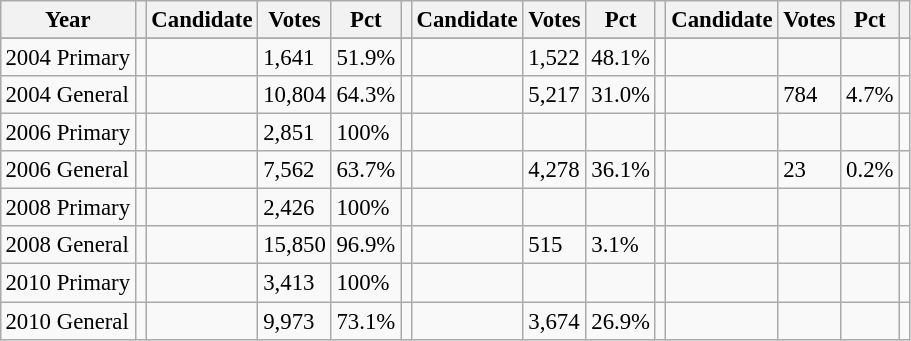<table class="wikitable" style="margin:0.5em ; font-size:95%">
<tr>
<th>Year</th>
<th></th>
<th>Candidate</th>
<th>Votes</th>
<th>Pct</th>
<th></th>
<th>Candidate</th>
<th>Votes</th>
<th>Pct</th>
<th></th>
<th>Candidate</th>
<th>Votes</th>
<th>Pct</th>
<th></th>
</tr>
<tr>
</tr>
<tr>
<td>2004 Primary</td>
<td></td>
<td></td>
<td>1,641</td>
<td>51.9%</td>
<td></td>
<td></td>
<td>1,522</td>
<td>48.1%</td>
<td></td>
<td></td>
<td></td>
<td></td>
<td></td>
</tr>
<tr>
<td>2004 General</td>
<td></td>
<td></td>
<td>10,804</td>
<td>64.3%</td>
<td></td>
<td></td>
<td>5,217</td>
<td>31.0%</td>
<td></td>
<td></td>
<td>784</td>
<td>4.7%</td>
<td></td>
</tr>
<tr>
<td>2006 Primary</td>
<td></td>
<td></td>
<td>2,851</td>
<td>100%</td>
<td></td>
<td></td>
<td></td>
<td></td>
<td></td>
<td></td>
<td></td>
<td></td>
<td></td>
</tr>
<tr>
<td>2006 General</td>
<td></td>
<td></td>
<td>7,562</td>
<td>63.7%</td>
<td></td>
<td></td>
<td>4,278</td>
<td>36.1%</td>
<td></td>
<td></td>
<td>23</td>
<td>0.2%</td>
<td></td>
</tr>
<tr>
<td>2008 Primary</td>
<td></td>
<td></td>
<td>2,426</td>
<td>100%</td>
<td></td>
<td></td>
<td></td>
<td></td>
<td></td>
<td></td>
<td></td>
<td></td>
<td></td>
</tr>
<tr>
<td>2008 General</td>
<td></td>
<td></td>
<td>15,850</td>
<td>96.9%</td>
<td></td>
<td></td>
<td>515</td>
<td>3.1%</td>
<td></td>
<td></td>
<td></td>
<td></td>
<td></td>
</tr>
<tr>
<td>2010 Primary</td>
<td></td>
<td></td>
<td>3,413</td>
<td>100%</td>
<td></td>
<td></td>
<td></td>
<td></td>
<td></td>
<td></td>
<td></td>
<td></td>
<td></td>
</tr>
<tr>
<td>2010 General</td>
<td></td>
<td></td>
<td>9,973</td>
<td>73.1%</td>
<td></td>
<td></td>
<td>3,674</td>
<td>26.9%</td>
<td></td>
<td></td>
<td></td>
<td></td>
<td></td>
</tr>
</table>
